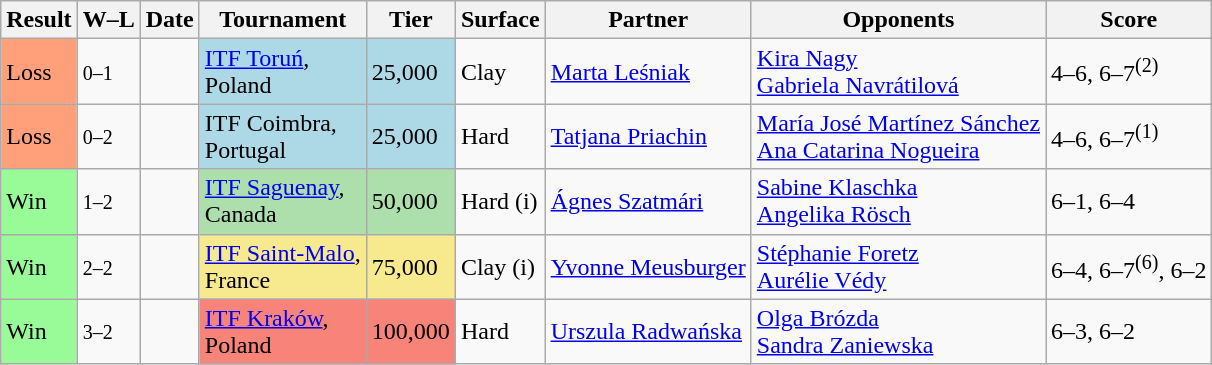<table class="sortable wikitable nowrap">
<tr>
<th>Result</th>
<th class="unsortable">W–L</th>
<th>Date</th>
<th>Tournament</th>
<th>Tier</th>
<th>Surface</th>
<th>Partner</th>
<th>Opponents</th>
<th class="unsortable">Score</th>
</tr>
<tr>
<td bgcolor=FFA07A>Loss</td>
<td><small>0–1</small></td>
<td></td>
<td style="background:lightblue;"><a href='#'>ITF Toruń</a>, <br> Poland</td>
<td style="background:lightblue;">25,000</td>
<td>Clay</td>
<td> <a href='#'>Marta Leśniak</a></td>
<td> <a href='#'>Kira Nagy</a> <br>  <a href='#'>Gabriela Navrátilová</a></td>
<td>4–6, 6–7<sup>(2)</sup></td>
</tr>
<tr>
<td bgcolor=FFA07A>Loss</td>
<td><small>0–2</small></td>
<td></td>
<td style="background:lightblue;">ITF Coimbra, <br> Portugal</td>
<td style="background:lightblue;">25,000</td>
<td>Hard</td>
<td> <a href='#'>Tatjana Priachin</a></td>
<td> <a href='#'>María José Martínez Sánchez</a> <br>  <a href='#'>Ana Catarina Nogueira</a></td>
<td>4–6, 6–7<sup>(1)</sup></td>
</tr>
<tr>
<td bgcolor="98FB98">Win</td>
<td><small>1–2</small></td>
<td></td>
<td style="background:#ADDFAD;"><a href='#'>ITF Saguenay</a>, <br> Canada</td>
<td style="background:#ADDFAD;">50,000</td>
<td>Hard (i)</td>
<td> <a href='#'>Ágnes Szatmári</a></td>
<td> <a href='#'>Sabine Klaschka</a> <br>  <a href='#'>Angelika Rösch</a></td>
<td>6–1, 6–4</td>
</tr>
<tr>
<td bgcolor=98FB98>Win</td>
<td><small>2–2</small></td>
<td></td>
<td style="background:#F7E98E;"><a href='#'>ITF Saint-Malo</a>, <br> France</td>
<td style="background:#F7E98E;">75,000</td>
<td>Clay (i)</td>
<td> <a href='#'>Yvonne Meusburger</a></td>
<td> <a href='#'>Stéphanie Foretz</a> <br>  <a href='#'>Aurélie Védy</a></td>
<td>6–4, 6–7<sup>(6)</sup>, 6–2</td>
</tr>
<tr>
<td bgcolor=98FB98>Win</td>
<td><small>3–2</small></td>
<td></td>
<td style="background:#F88379;"><a href='#'>ITF Kraków</a>, <br> Poland</td>
<td style="background:#F88379;">100,000</td>
<td>Hard</td>
<td> <a href='#'>Urszula Radwańska</a></td>
<td> <a href='#'>Olga Brózda</a> <br>  <a href='#'>Sandra Zaniewska</a></td>
<td>6–3, 6–2</td>
</tr>
</table>
